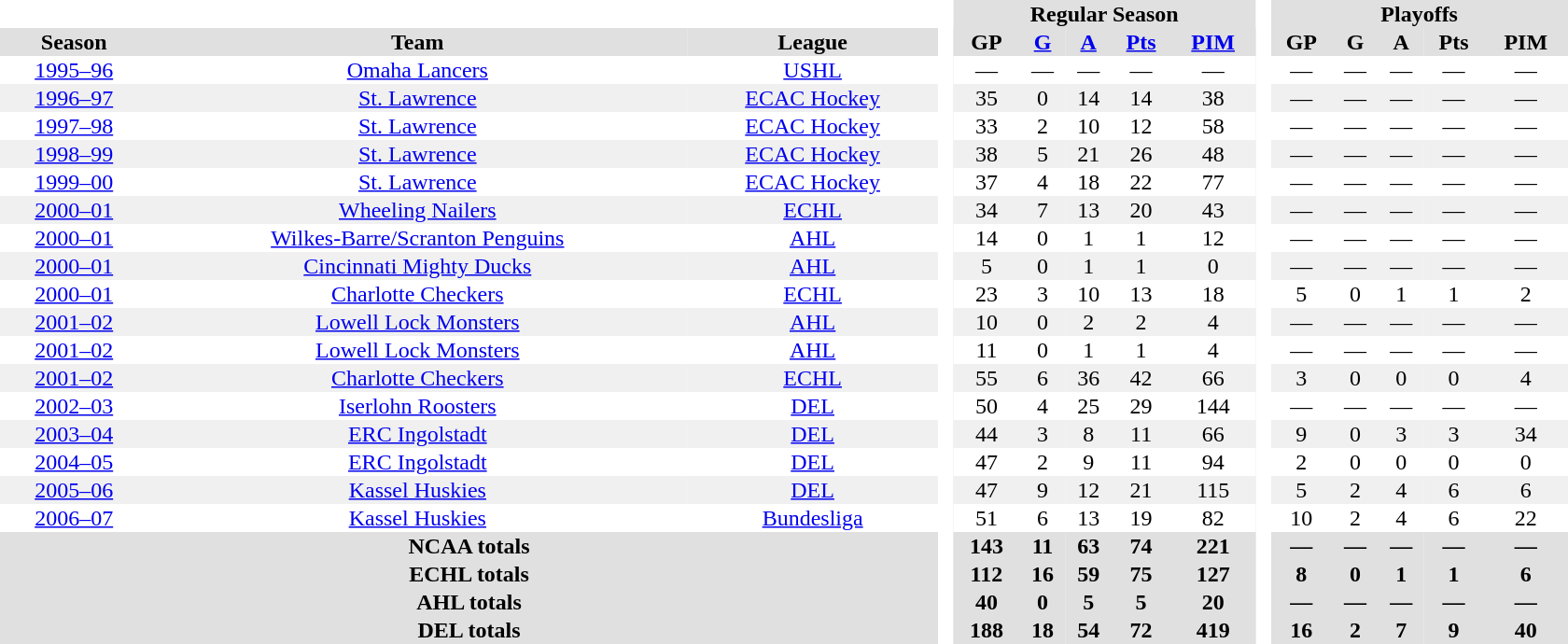<table border="0" cellpadding="1" cellspacing="0" style="text-align:center; width:70em">
<tr bgcolor="#e0e0e0">
<th colspan="3"  bgcolor="#ffffff"> </th>
<th rowspan="99" bgcolor="#ffffff"> </th>
<th colspan="5">Regular Season</th>
<th rowspan="99" bgcolor="#ffffff"> </th>
<th colspan="5">Playoffs</th>
</tr>
<tr bgcolor="#e0e0e0">
<th>Season</th>
<th>Team</th>
<th>League</th>
<th>GP</th>
<th><a href='#'>G</a></th>
<th><a href='#'>A</a></th>
<th><a href='#'>Pts</a></th>
<th><a href='#'>PIM</a></th>
<th>GP</th>
<th>G</th>
<th>A</th>
<th>Pts</th>
<th>PIM</th>
</tr>
<tr>
<td><a href='#'>1995–96</a></td>
<td><a href='#'>Omaha Lancers</a></td>
<td><a href='#'>USHL</a></td>
<td>—</td>
<td>—</td>
<td>—</td>
<td>—</td>
<td>—</td>
<td>—</td>
<td>—</td>
<td>—</td>
<td>—</td>
<td>—</td>
</tr>
<tr bgcolor="f0f0f0">
<td><a href='#'>1996–97</a></td>
<td><a href='#'>St. Lawrence</a></td>
<td><a href='#'>ECAC Hockey</a></td>
<td>35</td>
<td>0</td>
<td>14</td>
<td>14</td>
<td>38</td>
<td>—</td>
<td>—</td>
<td>—</td>
<td>—</td>
<td>—</td>
</tr>
<tr>
<td><a href='#'>1997–98</a></td>
<td><a href='#'>St. Lawrence</a></td>
<td><a href='#'>ECAC Hockey</a></td>
<td>33</td>
<td>2</td>
<td>10</td>
<td>12</td>
<td>58</td>
<td>—</td>
<td>—</td>
<td>—</td>
<td>—</td>
<td>—</td>
</tr>
<tr bgcolor="f0f0f0">
<td><a href='#'>1998–99</a></td>
<td><a href='#'>St. Lawrence</a></td>
<td><a href='#'>ECAC Hockey</a></td>
<td>38</td>
<td>5</td>
<td>21</td>
<td>26</td>
<td>48</td>
<td>—</td>
<td>—</td>
<td>—</td>
<td>—</td>
<td>—</td>
</tr>
<tr>
<td><a href='#'>1999–00</a></td>
<td><a href='#'>St. Lawrence</a></td>
<td><a href='#'>ECAC Hockey</a></td>
<td>37</td>
<td>4</td>
<td>18</td>
<td>22</td>
<td>77</td>
<td>—</td>
<td>—</td>
<td>—</td>
<td>—</td>
<td>—</td>
</tr>
<tr bgcolor="f0f0f0">
<td><a href='#'>2000–01</a></td>
<td><a href='#'>Wheeling Nailers</a></td>
<td><a href='#'>ECHL</a></td>
<td>34</td>
<td>7</td>
<td>13</td>
<td>20</td>
<td>43</td>
<td>—</td>
<td>—</td>
<td>—</td>
<td>—</td>
<td>—</td>
</tr>
<tr>
<td><a href='#'>2000–01</a></td>
<td><a href='#'>Wilkes-Barre/Scranton Penguins</a></td>
<td><a href='#'>AHL</a></td>
<td>14</td>
<td>0</td>
<td>1</td>
<td>1</td>
<td>12</td>
<td>—</td>
<td>—</td>
<td>—</td>
<td>—</td>
<td>—</td>
</tr>
<tr bgcolor="f0f0f0">
<td><a href='#'>2000–01</a></td>
<td><a href='#'>Cincinnati Mighty Ducks</a></td>
<td><a href='#'>AHL</a></td>
<td>5</td>
<td>0</td>
<td>1</td>
<td>1</td>
<td>0</td>
<td>—</td>
<td>—</td>
<td>—</td>
<td>—</td>
<td>—</td>
</tr>
<tr>
<td><a href='#'>2000–01</a></td>
<td><a href='#'>Charlotte Checkers</a></td>
<td><a href='#'>ECHL</a></td>
<td>23</td>
<td>3</td>
<td>10</td>
<td>13</td>
<td>18</td>
<td>5</td>
<td>0</td>
<td>1</td>
<td>1</td>
<td>2</td>
</tr>
<tr bgcolor="f0f0f0">
<td><a href='#'>2001–02</a></td>
<td><a href='#'>Lowell Lock Monsters</a></td>
<td><a href='#'>AHL</a></td>
<td>10</td>
<td>0</td>
<td>2</td>
<td>2</td>
<td>4</td>
<td>—</td>
<td>—</td>
<td>—</td>
<td>—</td>
<td>—</td>
</tr>
<tr>
<td><a href='#'>2001–02</a></td>
<td><a href='#'>Lowell Lock Monsters</a></td>
<td><a href='#'>AHL</a></td>
<td>11</td>
<td>0</td>
<td>1</td>
<td>1</td>
<td>4</td>
<td>—</td>
<td>—</td>
<td>—</td>
<td>—</td>
<td>—</td>
</tr>
<tr bgcolor="f0f0f0">
<td><a href='#'>2001–02</a></td>
<td><a href='#'>Charlotte Checkers</a></td>
<td><a href='#'>ECHL</a></td>
<td>55</td>
<td>6</td>
<td>36</td>
<td>42</td>
<td>66</td>
<td>3</td>
<td>0</td>
<td>0</td>
<td>0</td>
<td>4</td>
</tr>
<tr>
<td><a href='#'>2002–03</a></td>
<td><a href='#'>Iserlohn Roosters</a></td>
<td><a href='#'>DEL</a></td>
<td>50</td>
<td>4</td>
<td>25</td>
<td>29</td>
<td>144</td>
<td>—</td>
<td>—</td>
<td>—</td>
<td>—</td>
<td>—</td>
</tr>
<tr bgcolor="f0f0f0">
<td><a href='#'>2003–04</a></td>
<td><a href='#'>ERC Ingolstadt</a></td>
<td><a href='#'>DEL</a></td>
<td>44</td>
<td>3</td>
<td>8</td>
<td>11</td>
<td>66</td>
<td>9</td>
<td>0</td>
<td>3</td>
<td>3</td>
<td>34</td>
</tr>
<tr>
<td><a href='#'>2004–05</a></td>
<td><a href='#'>ERC Ingolstadt</a></td>
<td><a href='#'>DEL</a></td>
<td>47</td>
<td>2</td>
<td>9</td>
<td>11</td>
<td>94</td>
<td>2</td>
<td>0</td>
<td>0</td>
<td>0</td>
<td>0</td>
</tr>
<tr bgcolor="f0f0f0">
<td><a href='#'>2005–06</a></td>
<td><a href='#'>Kassel Huskies</a></td>
<td><a href='#'>DEL</a></td>
<td>47</td>
<td>9</td>
<td>12</td>
<td>21</td>
<td>115</td>
<td>5</td>
<td>2</td>
<td>4</td>
<td>6</td>
<td>6</td>
</tr>
<tr>
<td><a href='#'>2006–07</a></td>
<td><a href='#'>Kassel Huskies</a></td>
<td><a href='#'>Bundesliga</a></td>
<td>51</td>
<td>6</td>
<td>13</td>
<td>19</td>
<td>82</td>
<td>10</td>
<td>2</td>
<td>4</td>
<td>6</td>
<td>22</td>
</tr>
<tr bgcolor="#e0e0e0">
<th colspan="3">NCAA totals</th>
<th>143</th>
<th>11</th>
<th>63</th>
<th>74</th>
<th>221</th>
<th>—</th>
<th>—</th>
<th>—</th>
<th>—</th>
<th>—</th>
</tr>
<tr bgcolor="#e0e0e0">
<th colspan="3">ECHL totals</th>
<th>112</th>
<th>16</th>
<th>59</th>
<th>75</th>
<th>127</th>
<th>8</th>
<th>0</th>
<th>1</th>
<th>1</th>
<th>6</th>
</tr>
<tr bgcolor="#e0e0e0">
<th colspan="3">AHL totals</th>
<th>40</th>
<th>0</th>
<th>5</th>
<th>5</th>
<th>20</th>
<th>—</th>
<th>—</th>
<th>—</th>
<th>—</th>
<th>—</th>
</tr>
<tr bgcolor="#e0e0e0">
<th colspan="3">DEL totals</th>
<th>188</th>
<th>18</th>
<th>54</th>
<th>72</th>
<th>419</th>
<th>16</th>
<th>2</th>
<th>7</th>
<th>9</th>
<th>40</th>
</tr>
</table>
